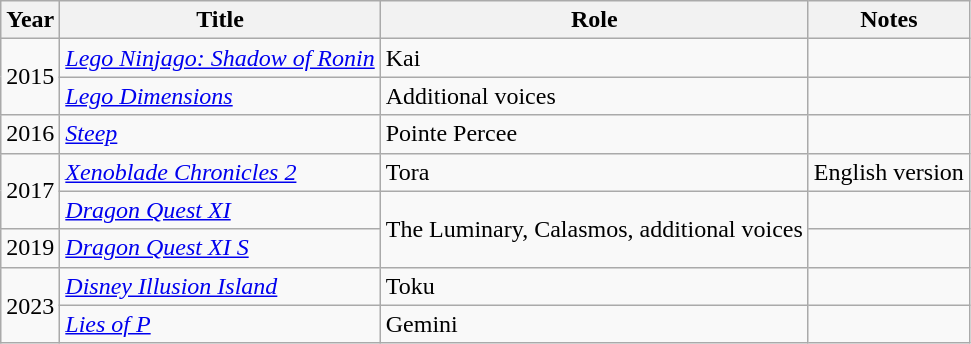<table class="wikitable sortable">
<tr>
<th>Year</th>
<th>Title</th>
<th>Role</th>
<th>Notes</th>
</tr>
<tr>
<td rowspan="2">2015</td>
<td><em><a href='#'>Lego Ninjago: Shadow of Ronin</a></em></td>
<td>Kai</td>
<td></td>
</tr>
<tr>
<td><em><a href='#'>Lego Dimensions</a></em></td>
<td>Additional voices</td>
<td></td>
</tr>
<tr>
<td>2016</td>
<td><em><a href='#'>Steep</a></em></td>
<td>Pointe Percee</td>
<td></td>
</tr>
<tr>
<td rowspan="2">2017</td>
<td><em><a href='#'>Xenoblade Chronicles 2</a></em></td>
<td>Tora</td>
<td>English version</td>
</tr>
<tr>
<td><em><a href='#'>Dragon Quest XI</a></em></td>
<td rowspan="2">The Luminary, Calasmos, additional voices</td>
<td></td>
</tr>
<tr>
<td>2019</td>
<td><em><a href='#'>Dragon Quest XI S</a></em></td>
<td></td>
</tr>
<tr>
<td rowspan="2">2023</td>
<td><em><a href='#'>Disney Illusion Island</a></em></td>
<td>Toku</td>
<td></td>
</tr>
<tr>
<td><em><a href='#'>Lies of P</a></em></td>
<td>Gemini</td>
<td></td>
</tr>
</table>
